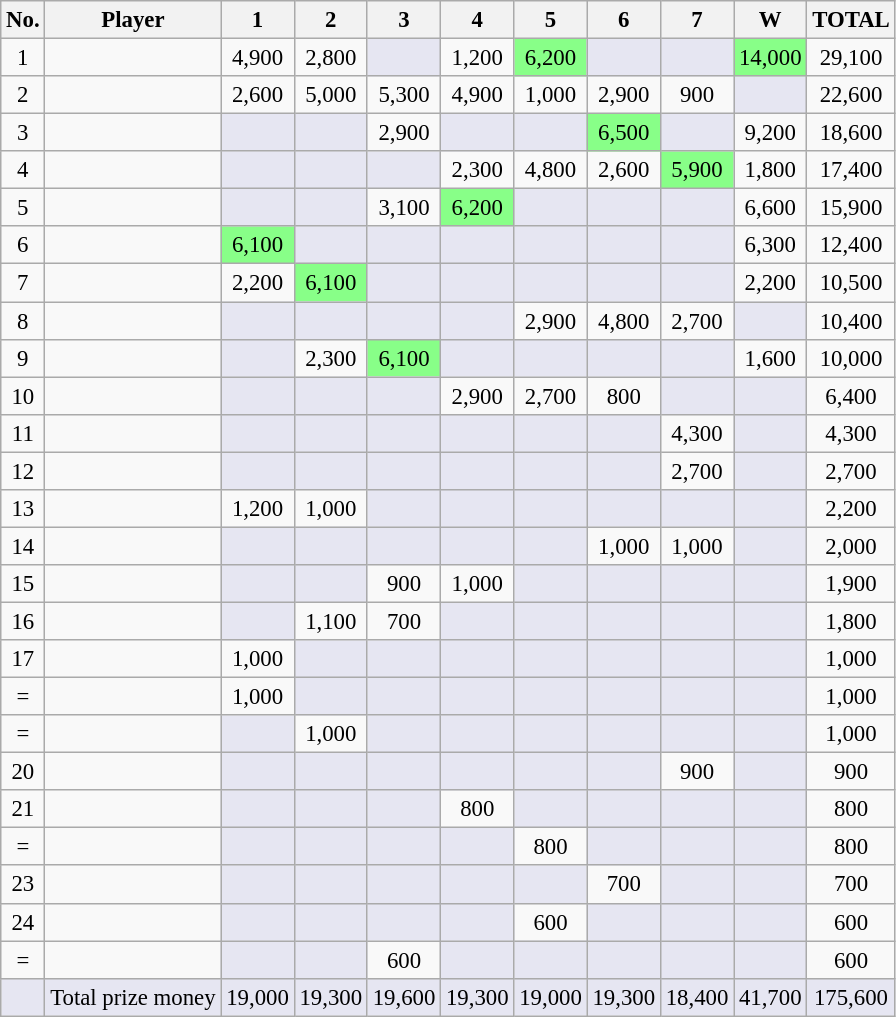<table class="wikitable sortable" style="text-align:center;font-size:95%">
<tr>
<th>No.</th>
<th>Player</th>
<th>1</th>
<th>2</th>
<th>3</th>
<th>4</th>
<th>5</th>
<th>6</th>
<th>7</th>
<th>W</th>
<th>TOTAL</th>
</tr>
<tr>
<td>1</td>
<td style="text-align:left;" data-sort-value="Perry, Joe"></td>
<td>4,900</td>
<td>2,800</td>
<td style="background:#e6e6f2;"></td>
<td>1,200</td>
<td style="background:#88ff88;">6,200</td>
<td style="background:#e6e6f2;"></td>
<td style="background:#e6e6f2;"></td>
<td style="background:#88ff88;">14,000</td>
<td>29,100</td>
</tr>
<tr>
<td>2</td>
<td style="text-align:left;" data-sort-value="Carter, Ali"></td>
<td>2,600</td>
<td>5,000</td>
<td>5,300</td>
<td>4,900</td>
<td>1,000</td>
<td>2,900</td>
<td>900</td>
<td style="background:#e6e6f2;"></td>
<td>22,600</td>
</tr>
<tr>
<td>3</td>
<td style="text-align:left;" data-sort-value="Selby, Mark"></td>
<td style="background:#e6e6f2;"></td>
<td style="background:#e6e6f2;"></td>
<td>2,900</td>
<td style="background:#e6e6f2;"></td>
<td style="background:#e6e6f2;"></td>
<td style="background:#88ff88;">6,500</td>
<td style="background:#e6e6f2;"></td>
<td>9,200</td>
<td>18,600</td>
</tr>
<tr>
<td>4</td>
<td style="text-align:left;" data-sort-value="King, Mark"></td>
<td style="background:#e6e6f2;"></td>
<td style="background:#e6e6f2;"></td>
<td style="background:#e6e6f2;"></td>
<td>2,300</td>
<td>4,800</td>
<td>2,600</td>
<td style="background:#88ff88;">5,900</td>
<td>1,800</td>
<td>17,400</td>
</tr>
<tr>
<td>5</td>
<td style="text-align:left;" data-sort-value="Murphy, Shaun"></td>
<td style="background:#e6e6f2;"></td>
<td style="background:#e6e6f2;"></td>
<td>3,100</td>
<td style="background:#88ff88;">6,200</td>
<td style="background:#e6e6f2;"></td>
<td style="background:#e6e6f2;"></td>
<td style="background:#e6e6f2;"></td>
<td>6,600</td>
<td>15,900</td>
</tr>
<tr>
<td>6</td>
<td style="text-align:left;" data-sort-value="Day, Ryan"></td>
<td style="background:#88ff88;">6,100</td>
<td style="background:#e6e6f2;"></td>
<td style="background:#e6e6f2;"></td>
<td style="background:#e6e6f2;"></td>
<td style="background:#e6e6f2;"></td>
<td style="background:#e6e6f2;"></td>
<td style="background:#e6e6f2;"></td>
<td>6,300</td>
<td>12,400</td>
</tr>
<tr>
<td>7</td>
<td style="text-align:left;" data-sort-value="Doherty, Ken"></td>
<td>2,200</td>
<td style="background:#88ff88;">6,100</td>
<td style="background:#e6e6f2;"></td>
<td style="background:#e6e6f2;"></td>
<td style="background:#e6e6f2;"></td>
<td style="background:#e6e6f2;"></td>
<td style="background:#e6e6f2;"></td>
<td>2,200</td>
<td>10,500</td>
</tr>
<tr>
<td>8</td>
<td style="text-align:left;" data-sort-value="Robertson, Neil"></td>
<td style="background:#e6e6f2;"></td>
<td style="background:#e6e6f2;"></td>
<td style="background:#e6e6f2;"></td>
<td style="background:#e6e6f2;"></td>
<td>2,900</td>
<td>4,800</td>
<td>2,700</td>
<td style="background:#e6e6f2;"></td>
<td>10,400</td>
</tr>
<tr>
<td>9</td>
<td style="text-align:left;" data-sort-value="Hamilton, Anthony"></td>
<td style="background:#e6e6f2;"></td>
<td>2,300</td>
<td style="background:#88ff88;">6,100</td>
<td style="background:#e6e6f2;"></td>
<td style="background:#e6e6f2;"></td>
<td style="background:#e6e6f2;"></td>
<td style="background:#e6e6f2;"></td>
<td>1,600</td>
<td>10,000</td>
</tr>
<tr>
<td>10</td>
<td style="text-align:left;" data-sort-value="Allen, Mark"></td>
<td style="background:#e6e6f2;"></td>
<td style="background:#e6e6f2;"></td>
<td style="background:#e6e6f2;"></td>
<td>2,900</td>
<td>2,700</td>
<td>800</td>
<td style="background:#e6e6f2;"></td>
<td style="background:#e6e6f2;"></td>
<td>6,400</td>
</tr>
<tr>
<td>11</td>
<td style="text-align:left;" data-sort-value="Harold, Dave"></td>
<td style="background:#e6e6f2;"></td>
<td style="background:#e6e6f2;"></td>
<td style="background:#e6e6f2;"></td>
<td style="background:#e6e6f2;"></td>
<td style="background:#e6e6f2;"></td>
<td style="background:#e6e6f2;"></td>
<td>4,300</td>
<td style="background:#e6e6f2;"></td>
<td>4,300</td>
</tr>
<tr>
<td>12</td>
<td style="text-align:left;" data-sort-value="O'Brien, Fergal"></td>
<td style="background:#e6e6f2;"></td>
<td style="background:#e6e6f2;"></td>
<td style="background:#e6e6f2;"></td>
<td style="background:#e6e6f2;"></td>
<td style="background:#e6e6f2;"></td>
<td style="background:#e6e6f2;"></td>
<td>2,700</td>
<td style="background:#e6e6f2;"></td>
<td>2,700</td>
</tr>
<tr>
<td>13</td>
<td style="text-align:left;" data-sort-value="Williams, Mark"></td>
<td>1,200</td>
<td>1,000</td>
<td style="background:#e6e6f2;"></td>
<td style="background:#e6e6f2;"></td>
<td style="background:#e6e6f2;"></td>
<td style="background:#e6e6f2;"></td>
<td style="background:#e6e6f2;"></td>
<td style="background:#e6e6f2;"></td>
<td>2,200</td>
</tr>
<tr>
<td>14</td>
<td style="text-align:left;" data-sort-value="White, Jimmy"></td>
<td style="background:#e6e6f2;"></td>
<td style="background:#e6e6f2;"></td>
<td style="background:#e6e6f2;"></td>
<td style="background:#e6e6f2;"></td>
<td style="background:#e6e6f2;"></td>
<td>1,000</td>
<td>1,000</td>
<td style="background:#e6e6f2;"></td>
<td>2,000</td>
</tr>
<tr>
<td>15</td>
<td style="text-align:left;" data-sort-value="Bingham, Stuart"></td>
<td style="background:#e6e6f2;"></td>
<td style="background:#e6e6f2;"></td>
<td>900</td>
<td>1,000</td>
<td style="background:#e6e6f2;"></td>
<td style="background:#e6e6f2;"></td>
<td style="background:#e6e6f2;"></td>
<td style="background:#e6e6f2;"></td>
<td>1,900</td>
</tr>
<tr>
<td>16</td>
<td style="text-align:left;" data-sort-value="Swail, Joe"></td>
<td style="background:#e6e6f2;"></td>
<td>1,100</td>
<td>700</td>
<td style="background:#e6e6f2;"></td>
<td style="background:#e6e6f2;"></td>
<td style="background:#e6e6f2;"></td>
<td style="background:#e6e6f2;"></td>
<td style="background:#e6e6f2;"></td>
<td>1,800</td>
</tr>
<tr>
<td>17</td>
<td style="text-align:left;" data-sort-value="Stevens, Matthew"></td>
<td>1,000</td>
<td style="background:#e6e6f2;"></td>
<td style="background:#e6e6f2;"></td>
<td style="background:#e6e6f2;"></td>
<td style="background:#e6e6f2;"></td>
<td style="background:#e6e6f2;"></td>
<td style="background:#e6e6f2;"></td>
<td style="background:#e6e6f2;"></td>
<td>1,000</td>
</tr>
<tr>
<td data-sort-value=18>=</td>
<td style="text-align:left;" data-sort-value="Hawkins, Barry"></td>
<td>1,000</td>
<td style="background:#e6e6f2;"></td>
<td style="background:#e6e6f2;"></td>
<td style="background:#e6e6f2;"></td>
<td style="background:#e6e6f2;"></td>
<td style="background:#e6e6f2;"></td>
<td style="background:#e6e6f2;"></td>
<td style="background:#e6e6f2;"></td>
<td>1,000</td>
</tr>
<tr>
<td data-sort-value=19>=</td>
<td style="text-align:left;" data-sort-value="Bond, Nigel"></td>
<td style="background:#e6e6f2;"></td>
<td>1,000</td>
<td style="background:#e6e6f2;"></td>
<td style="background:#e6e6f2;"></td>
<td style="background:#e6e6f2;"></td>
<td style="background:#e6e6f2;"></td>
<td style="background:#e6e6f2;"></td>
<td style="background:#e6e6f2;"></td>
<td>1,000</td>
</tr>
<tr>
<td>20</td>
<td style="text-align:left;" data-sort-value="McCulloch, Ian"></td>
<td style="background:#e6e6f2;"></td>
<td style="background:#e6e6f2;"></td>
<td style="background:#e6e6f2;"></td>
<td style="background:#e6e6f2;"></td>
<td style="background:#e6e6f2;"></td>
<td style="background:#e6e6f2;"></td>
<td>900</td>
<td style="background:#e6e6f2;"></td>
<td>900</td>
</tr>
<tr>
<td>21</td>
<td style="text-align:left;" data-sort-value="Cope, Jamie"></td>
<td style="background:#e6e6f2;"></td>
<td style="background:#e6e6f2;"></td>
<td style="background:#e6e6f2;"></td>
<td>800</td>
<td style="background:#e6e6f2;"></td>
<td style="background:#e6e6f2;"></td>
<td style="background:#e6e6f2;"></td>
<td style="background:#e6e6f2;"></td>
<td>800</td>
</tr>
<tr>
<td data-sort-value=22>=</td>
<td style="text-align:left;" data-sort-value="Lee, Stephen"></td>
<td style="background:#e6e6f2;"></td>
<td style="background:#e6e6f2;"></td>
<td style="background:#e6e6f2;"></td>
<td style="background:#e6e6f2;"></td>
<td>800</td>
<td style="background:#e6e6f2;"></td>
<td style="background:#e6e6f2;"></td>
<td style="background:#e6e6f2;"></td>
<td>800</td>
</tr>
<tr>
<td>23</td>
<td style="text-align:left;" data-sort-value="Greene, Gerard"></td>
<td style="background:#e6e6f2;"></td>
<td style="background:#e6e6f2;"></td>
<td style="background:#e6e6f2;"></td>
<td style="background:#e6e6f2;"></td>
<td style="background:#e6e6f2;"></td>
<td>700</td>
<td style="background:#e6e6f2;"></td>
<td style="background:#e6e6f2;"></td>
<td>700</td>
</tr>
<tr>
<td>24</td>
<td style="text-align:left;" data-sort-value="Dale, Dominic"></td>
<td style="background:#e6e6f2;"></td>
<td style="background:#e6e6f2;"></td>
<td style="background:#e6e6f2;"></td>
<td style="background:#e6e6f2;"></td>
<td>600</td>
<td style="background:#e6e6f2;"></td>
<td style="background:#e6e6f2;"></td>
<td style="background:#e6e6f2;"></td>
<td>600</td>
</tr>
<tr>
<td data-sort-value=25>=</td>
<td style="text-align:left;" data-sort-value="Holt, Michael"></td>
<td style="background:#e6e6f2;"></td>
<td style="background:#e6e6f2;"></td>
<td>600</td>
<td style="background:#e6e6f2;"></td>
<td style="background:#e6e6f2;"></td>
<td style="background:#e6e6f2;"></td>
<td style="background:#e6e6f2;"></td>
<td style="background:#e6e6f2;"></td>
<td>600</td>
</tr>
<tr class=sortbottom>
<td style="background:#e6e6f2;"></td>
<td style="text-align:centre; background:#e6e6f2;">Total prize money</td>
<td style="background:#e6e6f2;">19,000</td>
<td style="background:#e6e6f2;">19,300</td>
<td style="background:#e6e6f2;">19,600</td>
<td style="background:#e6e6f2;">19,300</td>
<td style="background:#e6e6f2;">19,000</td>
<td style="background:#e6e6f2;">19,300</td>
<td style="background:#e6e6f2;">18,400</td>
<td style="background:#e6e6f2;">41,700</td>
<td style="background:#e6e6f2;">175,600</td>
</tr>
</table>
